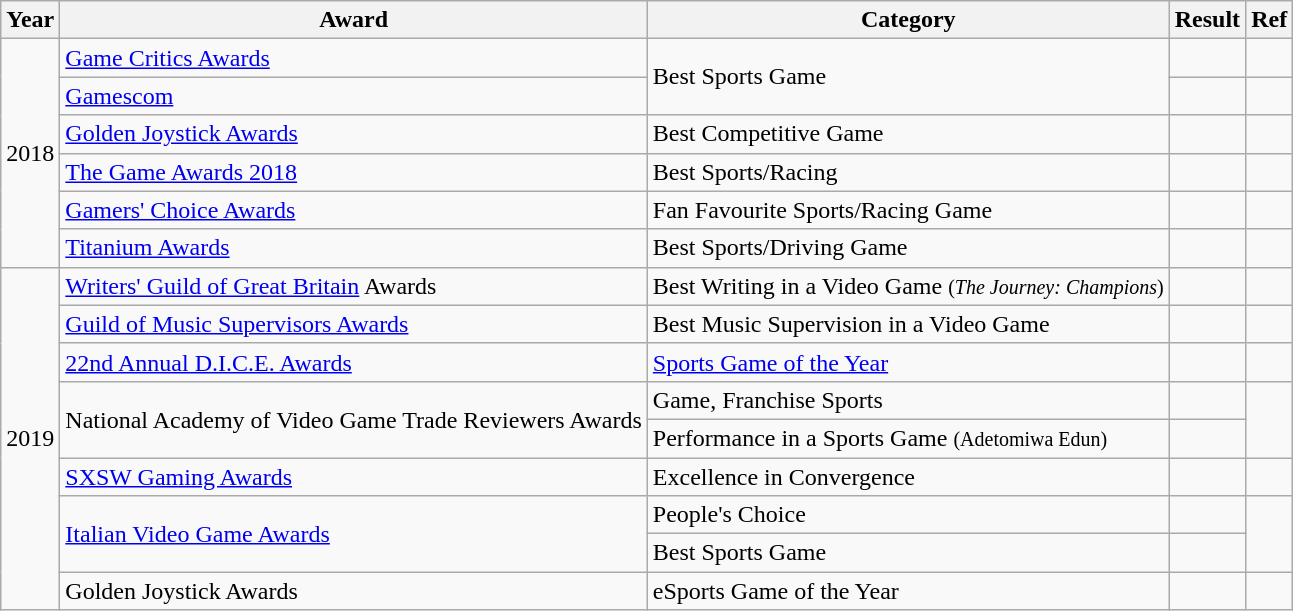<table class="wikitable sortable">
<tr>
<th>Year</th>
<th>Award</th>
<th>Category</th>
<th>Result</th>
<th>Ref</th>
</tr>
<tr>
<td style="text-align:center;" rowspan="6">2018</td>
<td><a href='#'>Game Critics Awards</a></td>
<td rowspan="2">Best Sports Game</td>
<td></td>
<td style="text-align:center;"></td>
</tr>
<tr>
<td><a href='#'>Gamescom</a></td>
<td></td>
<td style="text-align:center;"></td>
</tr>
<tr>
<td><a href='#'>Golden Joystick Awards</a></td>
<td>Best Competitive Game</td>
<td></td>
<td style="text-align:center;"></td>
</tr>
<tr>
<td><a href='#'>The Game Awards 2018</a></td>
<td>Best Sports/Racing</td>
<td></td>
<td style="text-align:center;"></td>
</tr>
<tr>
<td><a href='#'>Gamers' Choice Awards</a></td>
<td>Fan Favourite Sports/Racing Game</td>
<td></td>
<td style="text-align:center;"></td>
</tr>
<tr>
<td><a href='#'>Titanium Awards</a></td>
<td>Best Sports/Driving Game</td>
<td></td>
<td style="text-align:center;"></td>
</tr>
<tr>
<td style="text-align:center;" rowspan="9">2019</td>
<td><a href='#'>Writers' Guild of Great Britain</a> Awards</td>
<td>Best Writing in a Video Game <small>(<em>The Journey: Champions</em>)</small></td>
<td></td>
<td style="text-align:center;"></td>
</tr>
<tr>
<td><a href='#'>Guild of Music Supervisors Awards</a></td>
<td>Best Music Supervision in a Video Game</td>
<td></td>
<td style="text-align:center;"></td>
</tr>
<tr>
<td><a href='#'>22nd Annual D.I.C.E. Awards</a></td>
<td><a href='#'>Sports Game of the Year</a></td>
<td></td>
<td style="text-align:center;"></td>
</tr>
<tr>
<td rowspan="2">National Academy of Video Game Trade Reviewers Awards</td>
<td>Game, Franchise Sports</td>
<td></td>
<td style="text-align:center;" rowspan="2"></td>
</tr>
<tr>
<td>Performance in a Sports Game <small>(Adetomiwa Edun)</small></td>
<td></td>
</tr>
<tr>
<td><a href='#'>SXSW Gaming Awards</a></td>
<td>Excellence in Convergence</td>
<td></td>
<td style="text-align:center;"></td>
</tr>
<tr>
<td rowspan="2"><a href='#'>Italian Video Game Awards</a></td>
<td>People's Choice</td>
<td></td>
<td style="text-align:center;" rowspan="2"></td>
</tr>
<tr>
<td>Best Sports Game</td>
<td></td>
</tr>
<tr>
<td>Golden Joystick Awards</td>
<td>eSports Game of the Year</td>
<td></td>
<td style="text-align:center;"></td>
</tr>
</table>
